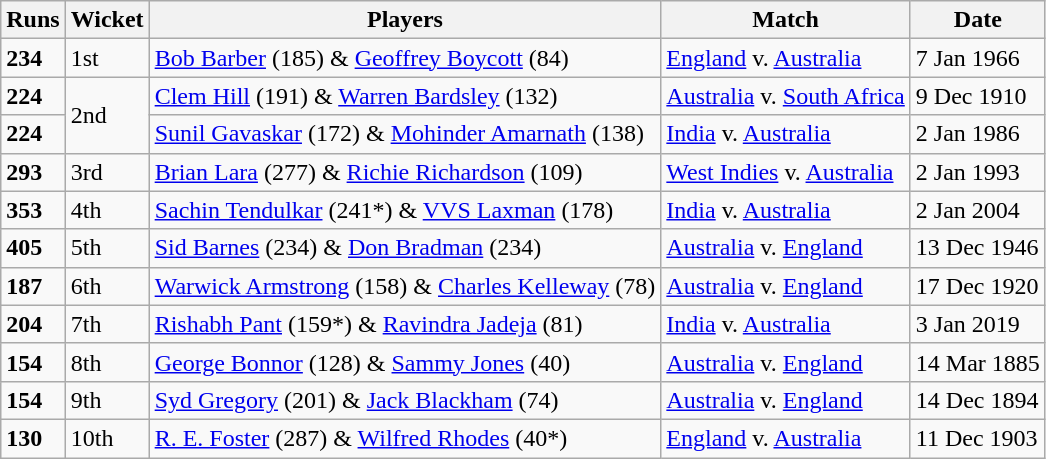<table class="wikitable">
<tr>
<th>Runs</th>
<th>Wicket</th>
<th>Players</th>
<th>Match</th>
<th>Date</th>
</tr>
<tr>
<td><strong>234</strong></td>
<td>1st</td>
<td><a href='#'>Bob Barber</a> (185) & <a href='#'>Geoffrey Boycott</a> (84)</td>
<td> <a href='#'>England</a> v.  <a href='#'>Australia</a></td>
<td>7 Jan 1966</td>
</tr>
<tr>
<td><strong>224</strong></td>
<td rowspan="2">2nd</td>
<td><a href='#'>Clem Hill</a> (191) & <a href='#'>Warren Bardsley</a> (132)</td>
<td> <a href='#'>Australia</a> v.  <a href='#'>South Africa</a></td>
<td>9 Dec 1910</td>
</tr>
<tr>
<td><strong>224</strong></td>
<td><a href='#'>Sunil Gavaskar</a> (172) & <a href='#'>Mohinder Amarnath</a> (138)</td>
<td> <a href='#'>India</a> v.  <a href='#'>Australia</a></td>
<td>2 Jan 1986</td>
</tr>
<tr>
<td><strong>293</strong></td>
<td>3rd</td>
<td><a href='#'>Brian Lara</a> (277) & <a href='#'>Richie Richardson</a> (109)</td>
<td> <a href='#'>West Indies</a> v.  <a href='#'>Australia</a></td>
<td>2 Jan 1993</td>
</tr>
<tr>
<td><strong>353</strong></td>
<td>4th</td>
<td><a href='#'>Sachin Tendulkar</a> (241*) & <a href='#'>VVS Laxman</a> (178)</td>
<td> <a href='#'>India</a> v.  <a href='#'>Australia</a></td>
<td>2 Jan 2004</td>
</tr>
<tr>
<td><strong>405</strong></td>
<td>5th</td>
<td><a href='#'>Sid Barnes</a> (234) & <a href='#'>Don Bradman</a> (234)</td>
<td> <a href='#'>Australia</a> v.  <a href='#'>England</a></td>
<td>13 Dec 1946</td>
</tr>
<tr>
<td><strong>187</strong></td>
<td>6th</td>
<td><a href='#'>Warwick Armstrong</a> (158) & <a href='#'>Charles Kelleway</a> (78)</td>
<td> <a href='#'>Australia</a> v.  <a href='#'>England</a></td>
<td>17 Dec 1920</td>
</tr>
<tr>
<td><strong>204</strong></td>
<td>7th</td>
<td><a href='#'>Rishabh Pant</a> (159*) & <a href='#'>Ravindra Jadeja</a> (81)</td>
<td> <a href='#'>India</a> v.  <a href='#'>Australia</a></td>
<td>3 Jan 2019</td>
</tr>
<tr>
<td><strong>154</strong></td>
<td>8th</td>
<td><a href='#'>George Bonnor</a> (128) & <a href='#'>Sammy Jones</a> (40)</td>
<td> <a href='#'>Australia</a> v.  <a href='#'>England</a></td>
<td>14 Mar 1885</td>
</tr>
<tr>
<td><strong>154</strong></td>
<td>9th</td>
<td><a href='#'>Syd Gregory</a> (201) & <a href='#'>Jack Blackham</a> (74)</td>
<td> <a href='#'>Australia</a> v.  <a href='#'>England</a></td>
<td>14 Dec 1894</td>
</tr>
<tr>
<td><strong>130</strong></td>
<td>10th</td>
<td><a href='#'>R. E. Foster</a> (287) & <a href='#'>Wilfred Rhodes</a> (40*)</td>
<td> <a href='#'>England</a> v.  <a href='#'>Australia</a></td>
<td>11 Dec 1903</td>
</tr>
</table>
